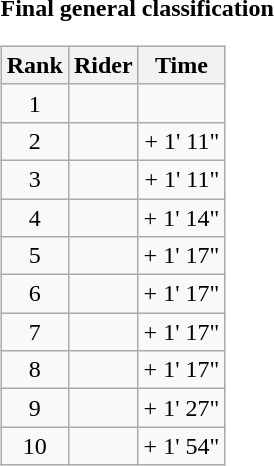<table>
<tr>
<td><strong>Final general classification</strong><br><table class="wikitable">
<tr>
<th scope="col">Rank</th>
<th scope="col">Rider</th>
<th scope="col">Time</th>
</tr>
<tr>
<td style="text-align:center;">1</td>
<td></td>
<td style="text-align:right;"></td>
</tr>
<tr>
<td style="text-align:center;">2</td>
<td></td>
<td style="text-align:right;">+ 1' 11"</td>
</tr>
<tr>
<td style="text-align:center;">3</td>
<td></td>
<td style="text-align:right;">+ 1' 11"</td>
</tr>
<tr>
<td style="text-align:center;">4</td>
<td></td>
<td style="text-align:right;">+ 1' 14"</td>
</tr>
<tr>
<td style="text-align:center;">5</td>
<td></td>
<td style="text-align:right;">+ 1' 17"</td>
</tr>
<tr>
<td style="text-align:center;">6</td>
<td></td>
<td style="text-align:right;">+ 1' 17"</td>
</tr>
<tr>
<td style="text-align:center;">7</td>
<td></td>
<td style="text-align:right;">+ 1' 17"</td>
</tr>
<tr>
<td style="text-align:center;">8</td>
<td></td>
<td style="text-align:right;">+ 1' 17"</td>
</tr>
<tr>
<td style="text-align:center;">9</td>
<td></td>
<td style="text-align:right;">+ 1' 27"</td>
</tr>
<tr>
<td style="text-align:center;">10</td>
<td></td>
<td style="text-align:right;">+ 1' 54"</td>
</tr>
</table>
</td>
</tr>
</table>
